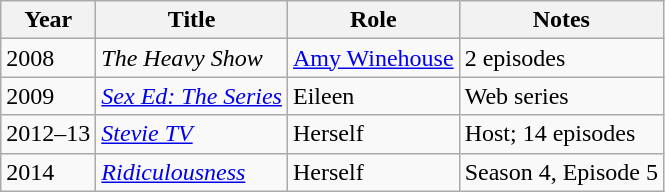<table class="wikitable sortable">
<tr>
<th>Year</th>
<th>Title</th>
<th>Role</th>
<th class="unsortable">Notes</th>
</tr>
<tr>
<td>2008</td>
<td><em>The Heavy Show</em></td>
<td><a href='#'>Amy Winehouse</a></td>
<td>2 episodes</td>
</tr>
<tr>
<td>2009</td>
<td><em><a href='#'>Sex Ed: The Series</a></em></td>
<td>Eileen</td>
<td>Web series</td>
</tr>
<tr>
<td>2012–13</td>
<td><em><a href='#'>Stevie TV</a></em></td>
<td>Herself</td>
<td>Host; 14 episodes</td>
</tr>
<tr>
<td>2014</td>
<td><em><a href='#'>Ridiculousness</a></em></td>
<td>Herself</td>
<td>Season 4, Episode 5</td>
</tr>
</table>
